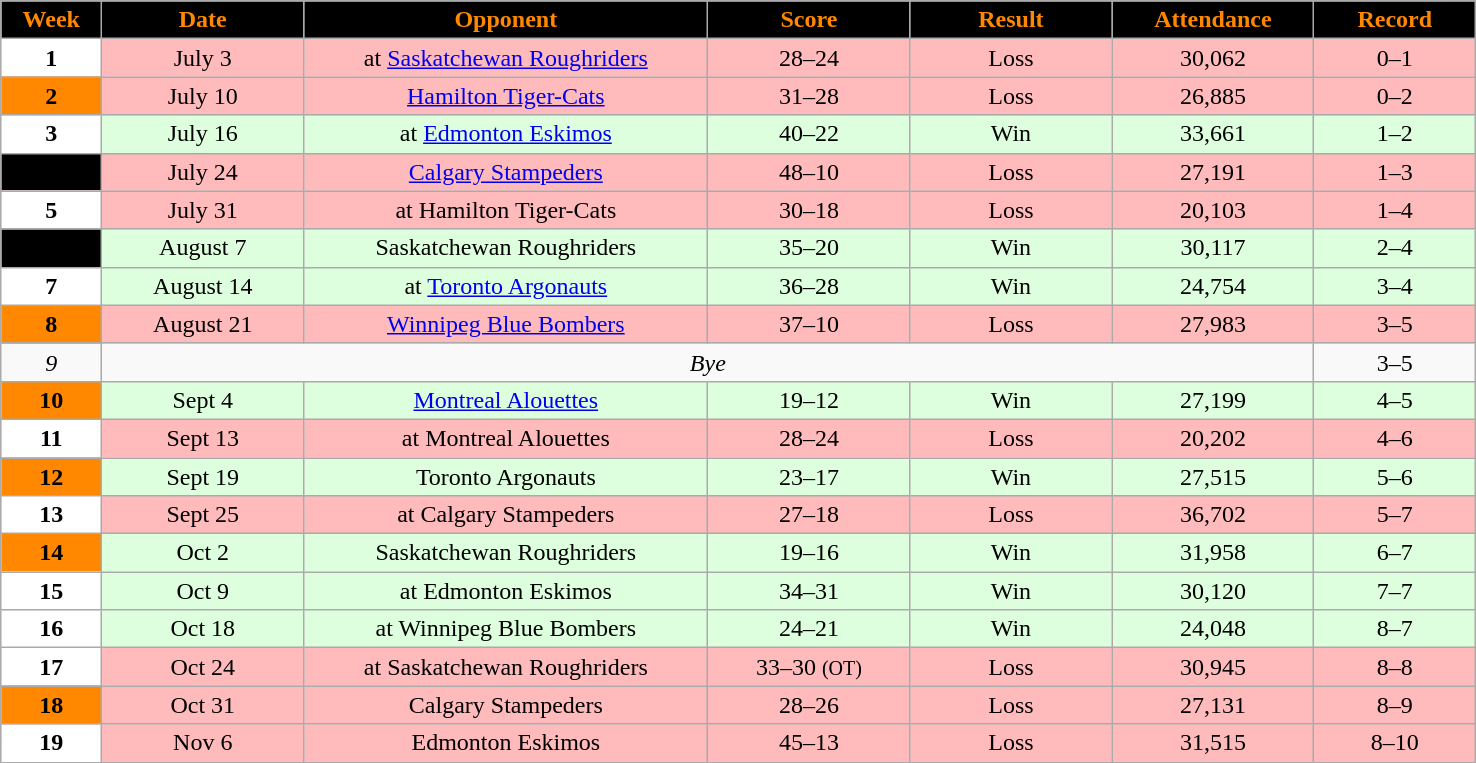<table class="wikitable sortable">
<tr>
<th style="background:black;color:#FF8800;"  width="5%">Week</th>
<th style="background:black;color:#FF8800;"  width="10%">Date</th>
<th style="background:black;color:#FF8800;"  width="20%">Opponent</th>
<th style="background:black;color:#FF8800;"  width="10%">Score</th>
<th style="background:black;color:#FF8800;"  width="10%">Result</th>
<th style="background:black;color:#FF8800;"  width="10%">Attendance</th>
<th style="background:black;color:#FF8800;"  width="8%">Record</th>
</tr>
<tr align="center" bgcolor="#ffbbbb">
<td style="text-align:center; background:white;"><span><strong>1</strong></span></td>
<td>July 3</td>
<td>at <a href='#'>Saskatchewan Roughriders</a></td>
<td>28–24</td>
<td>Loss</td>
<td>30,062</td>
<td>0–1</td>
</tr>
<tr align="center" bgcolor="#ffbbbb">
<td style="text-align:center; background:#FF8800;"><span><strong>2</strong></span></td>
<td>July 10</td>
<td><a href='#'>Hamilton Tiger-Cats</a></td>
<td>31–28</td>
<td>Loss</td>
<td>26,885</td>
<td>0–2</td>
</tr>
<tr align="center" bgcolor="#ddffdd">
<td style="text-align:center; background:white;"><span><strong>3</strong></span></td>
<td>July 16</td>
<td>at <a href='#'>Edmonton Eskimos</a></td>
<td>40–22</td>
<td>Win</td>
<td>33,661</td>
<td>1–2</td>
</tr>
<tr align="center" bgcolor="#ffbbbb">
<td style="text-align:center; background:black;"><span><strong>4</strong></span></td>
<td>July 24</td>
<td><a href='#'>Calgary Stampeders</a></td>
<td>48–10</td>
<td>Loss</td>
<td>27,191</td>
<td>1–3</td>
</tr>
<tr align="center" bgcolor="#ffbbbb">
<td style="text-align:center; background:white;"><span><strong>5</strong></span></td>
<td>July 31</td>
<td>at Hamilton Tiger-Cats</td>
<td>30–18</td>
<td>Loss</td>
<td>20,103</td>
<td>1–4</td>
</tr>
<tr align="center" bgcolor="#ddffdd">
<td style="text-align:center; background:black;"><span><strong>6</strong></span></td>
<td>August 7</td>
<td>Saskatchewan Roughriders</td>
<td>35–20</td>
<td>Win</td>
<td>30,117</td>
<td>2–4</td>
</tr>
<tr align="center" bgcolor="#ddffdd">
<td style="text-align:center; background:white;"><span><strong>7</strong></span></td>
<td>August 14</td>
<td>at <a href='#'>Toronto Argonauts</a></td>
<td>36–28</td>
<td>Win</td>
<td>24,754</td>
<td>3–4</td>
</tr>
<tr align="center" bgcolor="#ffbbbb">
<td style="text-align:center; background:#FF8800;"><span><strong>8</strong></span></td>
<td>August 21</td>
<td><a href='#'>Winnipeg Blue Bombers</a></td>
<td>37–10</td>
<td>Loss</td>
<td>27,983</td>
<td>3–5</td>
</tr>
<tr align="center">
<td><em>9</em></td>
<td colSpan=5 align="center"><em>Bye</em></td>
<td>3–5</td>
</tr>
<tr align="center" bgcolor="#ddffdd">
<td style="text-align:center; background:#FF8800;"><span><strong>10</strong></span></td>
<td>Sept 4</td>
<td><a href='#'>Montreal Alouettes</a></td>
<td>19–12</td>
<td>Win</td>
<td>27,199</td>
<td>4–5</td>
</tr>
<tr align="center" bgcolor="#ffbbbb">
<td style="text-align:center; background:white;"><span><strong>11</strong></span></td>
<td>Sept 13</td>
<td>at Montreal Alouettes</td>
<td>28–24</td>
<td>Loss</td>
<td>20,202</td>
<td>4–6</td>
</tr>
<tr align="center"  bgcolor="#ddffdd">
<td style="text-align:center; background:#FF8800;"><span><strong>12</strong></span></td>
<td>Sept 19</td>
<td>Toronto Argonauts</td>
<td>23–17</td>
<td>Win</td>
<td>27,515</td>
<td>5–6</td>
</tr>
<tr align="center" bgcolor="#ffbbbb">
<td style="text-align:center; background:white;"><span><strong>13</strong></span></td>
<td>Sept 25</td>
<td>at Calgary Stampeders</td>
<td>27–18</td>
<td>Loss</td>
<td>36,702</td>
<td>5–7</td>
</tr>
<tr align="center" bgcolor="#ddffdd">
<td style="text-align:center; background:#FF8800;"><span><strong>14</strong></span></td>
<td>Oct 2</td>
<td>Saskatchewan Roughriders</td>
<td>19–16</td>
<td>Win</td>
<td>31,958</td>
<td>6–7</td>
</tr>
<tr align="center" bgcolor="#ddffdd">
<td style="text-align:center; background:white;"><span><strong>15</strong></span></td>
<td>Oct 9</td>
<td>at Edmonton Eskimos</td>
<td>34–31</td>
<td>Win</td>
<td>30,120</td>
<td>7–7</td>
</tr>
<tr align="center" bgcolor="#ddffdd">
<td style="text-align:center; background:white;"><span><strong>16</strong></span></td>
<td>Oct 18</td>
<td>at Winnipeg Blue Bombers</td>
<td>24–21</td>
<td>Win</td>
<td>24,048</td>
<td>8–7</td>
</tr>
<tr align="center" bgcolor="#ffbbbb">
<td style="text-align:center; background:white;"><span><strong>17</strong></span></td>
<td>Oct 24</td>
<td>at Saskatchewan Roughriders</td>
<td>33–30 <small>(OT)</small></td>
<td>Loss</td>
<td>30,945</td>
<td>8–8</td>
</tr>
<tr align="center" bgcolor="#ffbbbb">
<td style="text-align:center; background:#FF8800;"><span><strong>18</strong></span></td>
<td>Oct 31</td>
<td>Calgary Stampeders</td>
<td>28–26</td>
<td>Loss</td>
<td>27,131</td>
<td>8–9</td>
</tr>
<tr align="center" bgcolor="#ffbbbb">
<td style="text-align:center; background:white;"><span><strong>19</strong></span></td>
<td>Nov 6</td>
<td>Edmonton Eskimos</td>
<td>45–13</td>
<td>Loss</td>
<td>31,515</td>
<td>8–10</td>
</tr>
<tr>
</tr>
</table>
